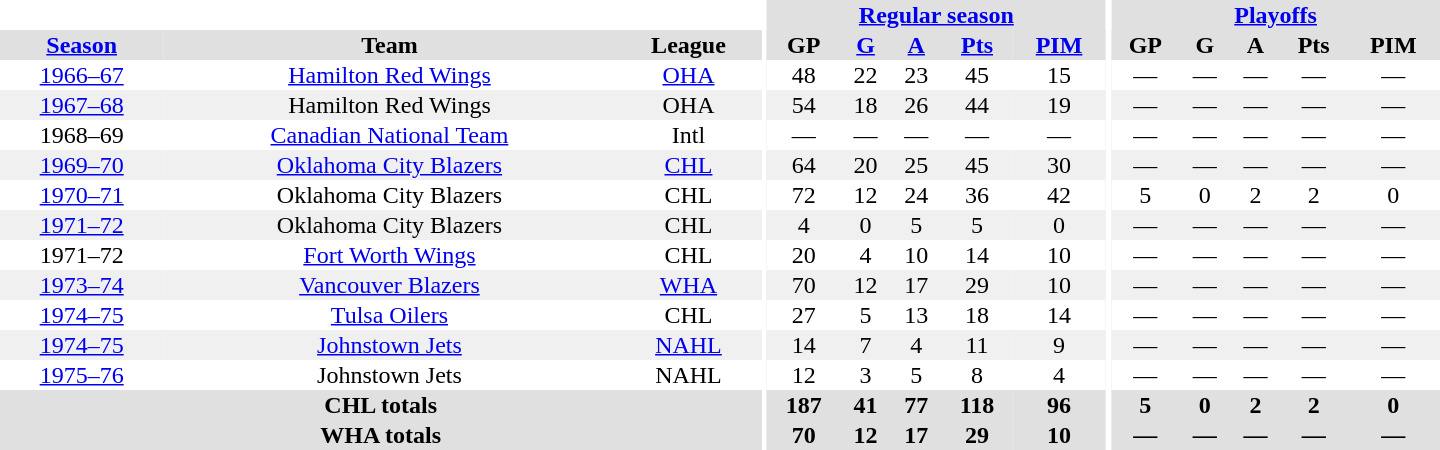<table border="0" cellpadding="1" cellspacing="0" style="text-align:center; width:60em">
<tr bgcolor="#e0e0e0">
<th colspan="3" bgcolor="#ffffff"></th>
<th rowspan="100" bgcolor="#ffffff"></th>
<th colspan="5"><a href='#'>Regular season</a></th>
<th rowspan="100" bgcolor="#ffffff"></th>
<th colspan="5"><a href='#'>Playoffs</a></th>
</tr>
<tr bgcolor="#e0e0e0">
<th><a href='#'>Season</a></th>
<th>Team</th>
<th>League</th>
<th>GP</th>
<th><a href='#'>G</a></th>
<th><a href='#'>A</a></th>
<th><a href='#'>Pts</a></th>
<th><a href='#'>PIM</a></th>
<th>GP</th>
<th>G</th>
<th>A</th>
<th>Pts</th>
<th>PIM</th>
</tr>
<tr>
<td><a href='#'>1966–67</a></td>
<td><a href='#'>Hamilton Red Wings</a></td>
<td><a href='#'>OHA</a></td>
<td>48</td>
<td>22</td>
<td>23</td>
<td>45</td>
<td>15</td>
<td>—</td>
<td>—</td>
<td>—</td>
<td>—</td>
<td>—</td>
</tr>
<tr bgcolor="#f0f0f0">
<td><a href='#'>1967–68</a></td>
<td>Hamilton Red Wings</td>
<td>OHA</td>
<td>54</td>
<td>18</td>
<td>26</td>
<td>44</td>
<td>19</td>
<td>—</td>
<td>—</td>
<td>—</td>
<td>—</td>
<td>—</td>
</tr>
<tr>
<td>1968–69</td>
<td><a href='#'>Canadian National Team</a></td>
<td>Intl</td>
<td>—</td>
<td>—</td>
<td>—</td>
<td>—</td>
<td>—</td>
<td>—</td>
<td>—</td>
<td>—</td>
<td>—</td>
<td>—</td>
</tr>
<tr bgcolor="#f0f0f0">
<td><a href='#'>1969–70</a></td>
<td><a href='#'>Oklahoma City Blazers</a></td>
<td><a href='#'>CHL</a></td>
<td>64</td>
<td>20</td>
<td>25</td>
<td>45</td>
<td>30</td>
<td>—</td>
<td>—</td>
<td>—</td>
<td>—</td>
<td>—</td>
</tr>
<tr>
<td><a href='#'>1970–71</a></td>
<td>Oklahoma City Blazers</td>
<td>CHL</td>
<td>72</td>
<td>12</td>
<td>24</td>
<td>36</td>
<td>42</td>
<td>5</td>
<td>0</td>
<td>2</td>
<td>2</td>
<td>0</td>
</tr>
<tr bgcolor="#f0f0f0">
<td><a href='#'>1971–72</a></td>
<td>Oklahoma City Blazers</td>
<td>CHL</td>
<td>4</td>
<td>0</td>
<td>5</td>
<td>5</td>
<td>0</td>
<td>—</td>
<td>—</td>
<td>—</td>
<td>—</td>
<td>—</td>
</tr>
<tr>
<td>1971–72</td>
<td><a href='#'>Fort Worth Wings</a></td>
<td>CHL</td>
<td>20</td>
<td>4</td>
<td>10</td>
<td>14</td>
<td>10</td>
<td>—</td>
<td>—</td>
<td>—</td>
<td>—</td>
<td>—</td>
</tr>
<tr bgcolor="#f0f0f0">
<td><a href='#'>1973–74</a></td>
<td><a href='#'>Vancouver Blazers</a></td>
<td><a href='#'>WHA</a></td>
<td>70</td>
<td>12</td>
<td>17</td>
<td>29</td>
<td>10</td>
<td>—</td>
<td>—</td>
<td>—</td>
<td>—</td>
<td>—</td>
</tr>
<tr>
<td><a href='#'>1974–75</a></td>
<td><a href='#'>Tulsa Oilers</a></td>
<td>CHL</td>
<td>27</td>
<td>5</td>
<td>13</td>
<td>18</td>
<td>14</td>
<td>—</td>
<td>—</td>
<td>—</td>
<td>—</td>
<td>—</td>
</tr>
<tr bgcolor="#f0f0f0">
<td><a href='#'>1974–75</a></td>
<td><a href='#'>Johnstown Jets</a></td>
<td><a href='#'>NAHL</a></td>
<td>14</td>
<td>7</td>
<td>4</td>
<td>11</td>
<td>9</td>
<td>—</td>
<td>—</td>
<td>—</td>
<td>—</td>
<td>—</td>
</tr>
<tr>
<td><a href='#'>1975–76</a></td>
<td>Johnstown Jets</td>
<td>NAHL</td>
<td>12</td>
<td>3</td>
<td>5</td>
<td>8</td>
<td>4</td>
<td>—</td>
<td>—</td>
<td>—</td>
<td>—</td>
<td>—</td>
</tr>
<tr bgcolor="#e0e0e0">
<th colspan="3">CHL totals</th>
<th>187</th>
<th>41</th>
<th>77</th>
<th>118</th>
<th>96</th>
<th>5</th>
<th>0</th>
<th>2</th>
<th>2</th>
<th>0</th>
</tr>
<tr bgcolor="#e0e0e0">
<th colspan="3">WHA totals</th>
<th>70</th>
<th>12</th>
<th>17</th>
<th>29</th>
<th>10</th>
<th>—</th>
<th>—</th>
<th>—</th>
<th>—</th>
<th>—</th>
</tr>
</table>
